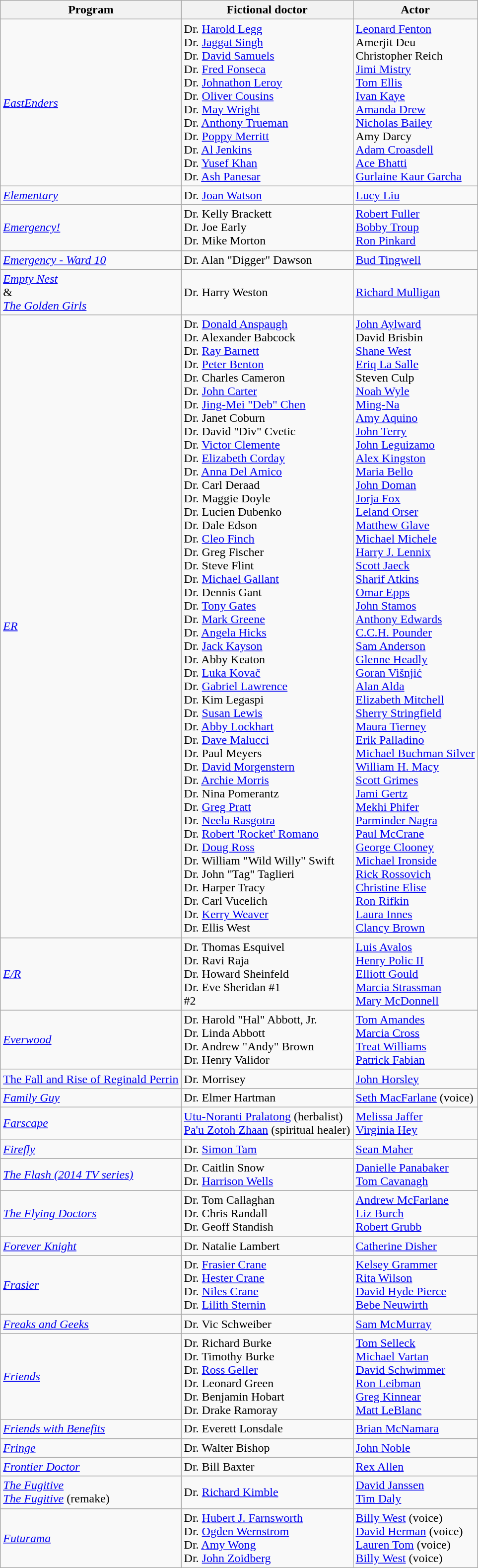<table class="wikitable">
<tr>
<th>Program</th>
<th>Fictional doctor</th>
<th>Actor</th>
</tr>
<tr>
<td><em><a href='#'>EastEnders</a></em></td>
<td>Dr. <a href='#'>Harold Legg</a><br>Dr. <a href='#'>Jaggat Singh</a><br>Dr. <a href='#'>David Samuels</a><br>Dr. <a href='#'>Fred Fonseca</a><br> Dr. <a href='#'>Johnathon Leroy</a><br>Dr. <a href='#'>Oliver Cousins</a><br>Dr. <a href='#'>May Wright</a><br>Dr. <a href='#'>Anthony Trueman</a><br>Dr. <a href='#'>Poppy Merritt</a><br>Dr. <a href='#'>Al Jenkins</a><br>Dr. <a href='#'>Yusef Khan</a><br>Dr. <a href='#'>Ash Panesar</a></td>
<td><a href='#'>Leonard Fenton</a><br>Amerjit Deu<br>Christopher Reich<br><a href='#'>Jimi Mistry</a><br><a href='#'>Tom Ellis</a><br><a href='#'>Ivan Kaye</a><br><a href='#'>Amanda Drew</a><br><a href='#'>Nicholas Bailey</a><br>Amy Darcy<br><a href='#'>Adam Croasdell</a><br><a href='#'>Ace Bhatti</a><br><a href='#'>Gurlaine Kaur Garcha</a></td>
</tr>
<tr>
<td><em><a href='#'>Elementary</a></em></td>
<td>Dr. <a href='#'>Joan Watson</a></td>
<td><a href='#'>Lucy Liu</a></td>
</tr>
<tr>
<td><em><a href='#'>Emergency!</a></em></td>
<td>Dr. Kelly Brackett<br>Dr. Joe Early<br>Dr. Mike Morton</td>
<td><a href='#'>Robert Fuller</a><br><a href='#'>Bobby Troup</a><br><a href='#'>Ron Pinkard</a></td>
</tr>
<tr>
<td><em><a href='#'>Emergency - Ward 10</a></em></td>
<td>Dr. Alan "Digger" Dawson</td>
<td><a href='#'>Bud Tingwell</a></td>
</tr>
<tr>
<td><em><a href='#'>Empty Nest</a></em><br>&<br><em><a href='#'>The Golden Girls</a></em></td>
<td>Dr. Harry Weston</td>
<td><a href='#'>Richard Mulligan</a></td>
</tr>
<tr>
<td><em><a href='#'>ER</a></em></td>
<td>Dr. <a href='#'>Donald Anspaugh</a><br>Dr. Alexander Babcock<br>Dr. <a href='#'>Ray Barnett</a><br>Dr. <a href='#'>Peter Benton</a><br>Dr. Charles Cameron<br>Dr. <a href='#'>John Carter</a><br>Dr. <a href='#'>Jing-Mei "Deb" Chen</a><br>Dr. Janet Coburn<br>Dr. David "Div" Cvetic<br>Dr. <a href='#'>Victor Clemente</a><br>Dr. <a href='#'>Elizabeth Corday</a><br>Dr. <a href='#'>Anna Del Amico</a><br>Dr. Carl Deraad<br>Dr. Maggie Doyle<br>Dr. Lucien Dubenko<br>Dr. Dale Edson<br>Dr. <a href='#'>Cleo Finch</a><br>Dr. Greg Fischer<br>Dr. Steve Flint<br>Dr. <a href='#'>Michael Gallant</a><br>Dr. Dennis Gant<br>Dr. <a href='#'>Tony Gates</a><br>Dr. <a href='#'>Mark Greene</a><br>Dr. <a href='#'>Angela Hicks</a><br>Dr. <a href='#'>Jack Kayson</a><br>Dr. Abby Keaton<br>Dr. <a href='#'>Luka Kovač</a><br>Dr. <a href='#'>Gabriel Lawrence</a><br>Dr. Kim Legaspi<br>Dr. <a href='#'>Susan Lewis</a><br>Dr. <a href='#'>Abby Lockhart</a><br>Dr. <a href='#'>Dave Malucci</a><br>Dr. Paul Meyers<br>Dr. <a href='#'>David Morgenstern</a><br>Dr. <a href='#'>Archie Morris</a><br>Dr. Nina Pomerantz<br>Dr. <a href='#'>Greg Pratt</a><br>Dr. <a href='#'>Neela Rasgotra</a><br>Dr. <a href='#'>Robert 'Rocket' Romano</a><br>Dr. <a href='#'>Doug Ross</a><br>Dr. William "Wild Willy" Swift<br>Dr. John "Tag" Taglieri<br>Dr. Harper Tracy<br>Dr. Carl Vucelich<br>Dr. <a href='#'>Kerry Weaver</a><br>Dr. Ellis West</td>
<td><a href='#'>John Aylward</a><br>David Brisbin<br><a href='#'>Shane West</a><br><a href='#'>Eriq La Salle</a><br> Steven Culp<br><a href='#'>Noah Wyle</a><br><a href='#'>Ming-Na</a><br><a href='#'>Amy Aquino</a><br><a href='#'>John Terry</a><br><a href='#'>John Leguizamo</a><br><a href='#'>Alex Kingston</a><br><a href='#'>Maria Bello</a><br><a href='#'>John Doman</a><br><a href='#'>Jorja Fox</a><br><a href='#'>Leland Orser</a><br><a href='#'>Matthew Glave</a><br><a href='#'>Michael Michele</a><br><a href='#'>Harry J. Lennix</a><br><a href='#'>Scott Jaeck</a><br><a href='#'>Sharif Atkins</a><br><a href='#'>Omar Epps</a><br><a href='#'>John Stamos</a><br><a href='#'>Anthony Edwards</a><br><a href='#'>C.C.H. Pounder</a><br><a href='#'>Sam Anderson</a><br><a href='#'>Glenne Headly</a><br><a href='#'>Goran Višnjić</a><br><a href='#'>Alan Alda</a><br><a href='#'>Elizabeth Mitchell</a><br><a href='#'>Sherry Stringfield</a><br><a href='#'>Maura Tierney</a><br><a href='#'>Erik Palladino</a><br><a href='#'>Michael Buchman Silver</a><br><a href='#'>William H. Macy</a><br><a href='#'>Scott Grimes</a><br><a href='#'>Jami Gertz</a><br><a href='#'>Mekhi Phifer</a><br><a href='#'>Parminder Nagra</a><br><a href='#'>Paul McCrane</a><br><a href='#'>George Clooney</a><br><a href='#'>Michael Ironside</a><br><a href='#'>Rick Rossovich</a><br><a href='#'>Christine Elise</a><br><a href='#'>Ron Rifkin</a><br><a href='#'>Laura Innes</a><br><a href='#'>Clancy Brown</a></td>
</tr>
<tr>
<td><em><a href='#'>E/R</a></em></td>
<td>Dr. Thomas Esquivel<br>Dr. Ravi Raja<br>Dr. Howard Sheinfeld<br>Dr. Eve Sheridan #1<br>#2<br></td>
<td><a href='#'>Luis Avalos</a><br><a href='#'>Henry Polic II</a><br><a href='#'>Elliott Gould</a><br><a href='#'>Marcia Strassman</a><br><a href='#'>Mary McDonnell</a></td>
</tr>
<tr>
<td><em><a href='#'>Everwood</a></em></td>
<td>Dr. Harold "Hal" Abbott, Jr.<br>Dr. Linda Abbott<br>Dr. Andrew "Andy" Brown<br>Dr. Henry Validor</td>
<td><a href='#'>Tom Amandes</a><br><a href='#'>Marcia Cross</a><br><a href='#'>Treat Williams</a><br><a href='#'>Patrick Fabian</a></td>
</tr>
<tr>
<td><a href='#'>The Fall and Rise of Reginald Perrin</a></td>
<td>Dr. Morrisey</td>
<td><a href='#'>John Horsley</a></td>
</tr>
<tr>
<td><em><a href='#'>Family Guy</a></em></td>
<td>Dr. Elmer Hartman</td>
<td><a href='#'>Seth MacFarlane</a> (voice)</td>
</tr>
<tr>
<td><em><a href='#'>Farscape</a></em></td>
<td><a href='#'>Utu-Noranti Pralatong</a> (herbalist)<br><a href='#'>Pa'u Zotoh Zhaan</a> (spiritual healer)</td>
<td><a href='#'>Melissa Jaffer</a><br><a href='#'>Virginia Hey</a></td>
</tr>
<tr>
<td><em><a href='#'>Firefly</a></em></td>
<td>Dr. <a href='#'>Simon Tam</a></td>
<td><a href='#'>Sean Maher</a></td>
</tr>
<tr>
<td><em><a href='#'>The Flash (2014 TV series)</a></em></td>
<td>Dr. Caitlin Snow<br>Dr. <a href='#'>Harrison Wells</a></td>
<td><a href='#'>Danielle Panabaker</a><br><a href='#'>Tom Cavanagh</a></td>
</tr>
<tr>
<td><em><a href='#'>The Flying Doctors</a></em></td>
<td>Dr. Tom Callaghan<br>Dr. Chris Randall<br>Dr. Geoff Standish<br></td>
<td><a href='#'>Andrew McFarlane</a><br><a href='#'>Liz Burch</a><br><a href='#'>Robert Grubb</a></td>
</tr>
<tr>
<td><em><a href='#'>Forever Knight</a></em></td>
<td>Dr. Natalie Lambert</td>
<td><a href='#'>Catherine Disher</a></td>
</tr>
<tr>
<td><em><a href='#'>Frasier</a></em></td>
<td>Dr. <a href='#'>Frasier Crane</a><br>Dr. <a href='#'>Hester Crane</a><br>Dr. <a href='#'>Niles Crane</a><br>Dr. <a href='#'>Lilith Sternin</a></td>
<td><a href='#'>Kelsey Grammer</a><br><a href='#'>Rita Wilson</a><br><a href='#'>David Hyde Pierce</a><br><a href='#'>Bebe Neuwirth</a></td>
</tr>
<tr>
<td><em><a href='#'>Freaks and Geeks</a></em></td>
<td>Dr. Vic Schweiber</td>
<td><a href='#'>Sam McMurray</a></td>
</tr>
<tr>
<td><em><a href='#'>Friends</a></em></td>
<td>Dr. Richard Burke<br>Dr. Timothy Burke<br>Dr. <a href='#'>Ross Geller</a><br>Dr. Leonard Green<br>Dr. Benjamin Hobart<br>Dr. Drake Ramoray<br></td>
<td><a href='#'>Tom Selleck</a><br><a href='#'>Michael Vartan</a><br><a href='#'>David Schwimmer</a><br><a href='#'>Ron Leibman</a><br><a href='#'>Greg Kinnear</a><br><a href='#'>Matt LeBlanc</a></td>
</tr>
<tr>
<td><em><a href='#'>Friends with Benefits</a></em></td>
<td>Dr. Everett Lonsdale</td>
<td><a href='#'>Brian McNamara</a></td>
</tr>
<tr>
<td><em><a href='#'>Fringe</a></em></td>
<td>Dr. Walter Bishop</td>
<td><a href='#'>John Noble</a></td>
</tr>
<tr>
<td><em><a href='#'>Frontier Doctor</a></em></td>
<td>Dr. Bill Baxter</td>
<td><a href='#'>Rex Allen</a></td>
</tr>
<tr>
<td><em><a href='#'>The Fugitive</a></em><br><em><a href='#'>The Fugitive</a></em> (remake)</td>
<td>Dr. <a href='#'>Richard Kimble</a></td>
<td><a href='#'>David Janssen</a><br><a href='#'>Tim Daly</a></td>
</tr>
<tr>
<td><em><a href='#'>Futurama</a></em></td>
<td>Dr. <a href='#'>Hubert J. Farnsworth</a><br> Dr. <a href='#'>Ogden Wernstrom</a><br> Dr. <a href='#'>Amy Wong</a><br>Dr. <a href='#'>John Zoidberg</a></td>
<td><a href='#'>Billy West</a> (voice)<br><a href='#'>David Herman</a> (voice)<br> <a href='#'>Lauren Tom</a> (voice)<br><a href='#'>Billy West</a> (voice)</td>
</tr>
</table>
